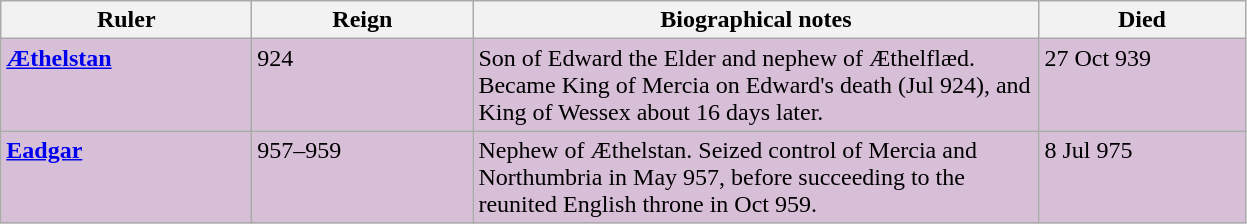<table class="wikitable">
<tr>
<th style="width:160px;">Ruler</th>
<th style="width:140px;">Reign</th>
<th style="width:370px;">Biographical notes</th>
<th style="width:130px;">Died</th>
</tr>
<tr style="vertical-align:top; background:thistle;">
<td><strong><a href='#'>Æthelstan</a></strong></td>
<td>924</td>
<td>Son of Edward the Elder and nephew of Æthelflæd. Became King of Mercia on Edward's death (Jul 924), and King of Wessex about 16 days later.</td>
<td>27 Oct 939</td>
</tr>
<tr style="vertical-align:top; background:thistle;">
<td><strong><a href='#'>Eadgar</a></strong></td>
<td>957–959</td>
<td>Nephew of Æthelstan. Seized control of Mercia and Northumbria in May 957, before succeeding to the reunited English throne in Oct 959.</td>
<td>8 Jul 975</td>
</tr>
</table>
